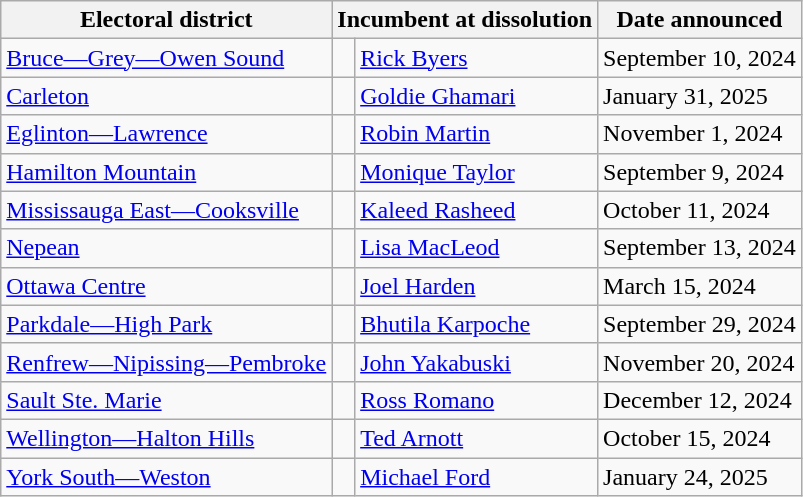<table class="wikitable">
<tr>
<th>Electoral district</th>
<th colspan="2">Incumbent at dissolution</th>
<th>Date announced</th>
</tr>
<tr>
<td><a href='#'>Bruce—Grey—Owen Sound</a></td>
<td> </td>
<td><a href='#'>Rick Byers</a></td>
<td>September 10, 2024</td>
</tr>
<tr>
<td><a href='#'>Carleton</a></td>
<td> </td>
<td><a href='#'>Goldie Ghamari</a></td>
<td>January 31, 2025</td>
</tr>
<tr>
<td><a href='#'>Eglinton—Lawrence</a></td>
<td> </td>
<td><a href='#'>Robin Martin</a></td>
<td>November 1, 2024</td>
</tr>
<tr>
<td><a href='#'>Hamilton Mountain</a></td>
<td> </td>
<td><a href='#'>Monique Taylor</a></td>
<td>September 9, 2024</td>
</tr>
<tr>
<td><a href='#'>Mississauga East—Cooksville</a></td>
<td> </td>
<td><a href='#'>Kaleed Rasheed</a></td>
<td>October 11, 2024</td>
</tr>
<tr>
<td><a href='#'>Nepean</a></td>
<td> </td>
<td><a href='#'>Lisa MacLeod</a></td>
<td>September 13, 2024</td>
</tr>
<tr>
<td><a href='#'>Ottawa Centre</a></td>
<td> </td>
<td><a href='#'>Joel Harden</a></td>
<td>March 15, 2024</td>
</tr>
<tr>
<td><a href='#'>Parkdale—High Park</a></td>
<td> </td>
<td><a href='#'>Bhutila Karpoche</a></td>
<td>September 29, 2024</td>
</tr>
<tr>
<td><a href='#'>Renfrew—Nipissing—Pembroke</a></td>
<td> </td>
<td><a href='#'>John Yakabuski</a></td>
<td>November 20, 2024</td>
</tr>
<tr>
<td><a href='#'>Sault Ste. Marie</a></td>
<td> </td>
<td><a href='#'>Ross Romano</a></td>
<td>December 12, 2024</td>
</tr>
<tr>
<td><a href='#'>Wellington—Halton Hills</a></td>
<td> </td>
<td><a href='#'>Ted Arnott</a></td>
<td>October 15, 2024</td>
</tr>
<tr>
<td><a href='#'>York South—Weston</a></td>
<td> </td>
<td><a href='#'>Michael Ford</a></td>
<td>January 24, 2025</td>
</tr>
</table>
